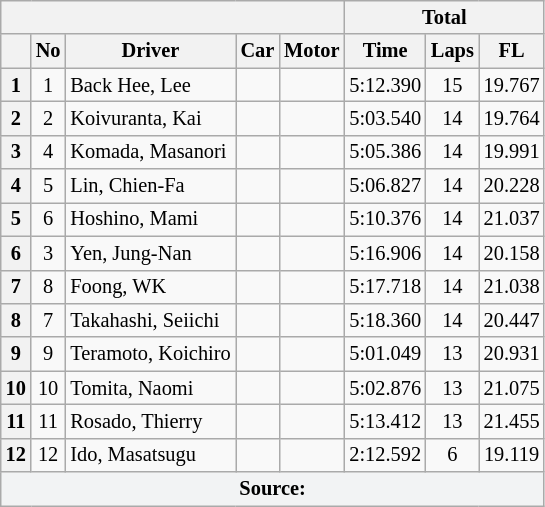<table class="wikitable" style="font-size:85%;">
<tr>
<th colspan="5"></th>
<th colspan="4" style="text-align:center;">Total</th>
</tr>
<tr>
<th style="text-align:center;"></th>
<th style="text-align:center;">No</th>
<th style="text-align:center;">Driver</th>
<th style="text-align:center;">Car</th>
<th style="text-align:center;">Motor</th>
<th style="text-align:center;">Time</th>
<th style="text-align:center;">Laps</th>
<th style="text-align:center;">FL</th>
</tr>
<tr>
<th style="text-align:center;">1</th>
<td style="text-align:center;">1</td>
<td> Back Hee, Lee</td>
<td></td>
<td></td>
<td style="text-align:center;">5:12.390</td>
<td style="text-align:center;">15</td>
<td style="text-align:center;">19.767</td>
</tr>
<tr>
<th style="text-align:center;">2</th>
<td style="text-align:center;">2</td>
<td> Koivuranta, Kai</td>
<td></td>
<td></td>
<td style="text-align:center;">5:03.540</td>
<td style="text-align:center;">14</td>
<td style="text-align:center;">19.764</td>
</tr>
<tr>
<th style="text-align:center;">3</th>
<td style="text-align:center;">4</td>
<td> Komada, Masanori</td>
<td></td>
<td></td>
<td style="text-align:center;">5:05.386</td>
<td style="text-align:center;">14</td>
<td style="text-align:center;">19.991</td>
</tr>
<tr>
<th style="text-align:center;">4</th>
<td style="text-align:center;">5</td>
<td> Lin, Chien-Fa</td>
<td></td>
<td></td>
<td style="text-align:center;">5:06.827</td>
<td style="text-align:center;">14</td>
<td style="text-align:center;">20.228</td>
</tr>
<tr>
<th style="text-align:center;">5</th>
<td style="text-align:center;">6</td>
<td> Hoshino, Mami</td>
<td></td>
<td></td>
<td style="text-align:center;">5:10.376</td>
<td style="text-align:center;">14</td>
<td style="text-align:center;">21.037</td>
</tr>
<tr>
<th style="text-align:center;">6</th>
<td style="text-align:center;">3</td>
<td> Yen, Jung-Nan</td>
<td></td>
<td></td>
<td style="text-align:center;">5:16.906</td>
<td style="text-align:center;">14</td>
<td style="text-align:center;">20.158</td>
</tr>
<tr>
<th style="text-align:center;">7</th>
<td style="text-align:center;">8</td>
<td> Foong, WK</td>
<td></td>
<td></td>
<td style="text-align:center;">5:17.718</td>
<td style="text-align:center;">14</td>
<td style="text-align:center;">21.038</td>
</tr>
<tr>
<th style="text-align:center;">8</th>
<td style="text-align:center;">7</td>
<td> Takahashi, Seiichi</td>
<td></td>
<td></td>
<td style="text-align:center;">5:18.360</td>
<td style="text-align:center;">14</td>
<td style="text-align:center;">20.447</td>
</tr>
<tr>
<th style="text-align:center;">9</th>
<td style="text-align:center;">9</td>
<td> Teramoto, Koichiro</td>
<td></td>
<td></td>
<td style="text-align:center;">5:01.049</td>
<td style="text-align:center;">13</td>
<td style="text-align:center;">20.931</td>
</tr>
<tr>
<th style="text-align:center;">10</th>
<td style="text-align:center;">10</td>
<td> Tomita, Naomi</td>
<td></td>
<td></td>
<td style="text-align:center;">5:02.876</td>
<td style="text-align:center;">13</td>
<td style="text-align:center;">21.075</td>
</tr>
<tr>
<th style="text-align:center;">11</th>
<td style="text-align:center;">11</td>
<td> Rosado, Thierry</td>
<td></td>
<td></td>
<td style="text-align:center;">5:13.412</td>
<td style="text-align:center;">13</td>
<td style="text-align:center;">21.455</td>
</tr>
<tr>
<th style="text-align:center;">12</th>
<td style="text-align:center;">12</td>
<td> Ido, Masatsugu</td>
<td></td>
<td></td>
<td style="text-align:center;">2:12.592</td>
<td style="text-align:center;">6</td>
<td style="text-align:center;">19.119</td>
</tr>
<tr>
<th style="background:#f2f3f4;" colspan="9">Source:</th>
</tr>
</table>
